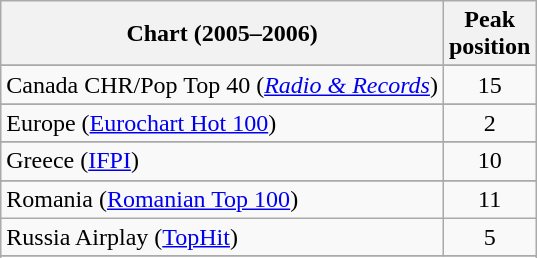<table class="wikitable sortable">
<tr>
<th>Chart (2005–2006)</th>
<th>Peak<br>position</th>
</tr>
<tr>
</tr>
<tr>
</tr>
<tr>
</tr>
<tr>
</tr>
<tr>
<td>Canada CHR/Pop Top 40 (<em><a href='#'>Radio & Records</a></em>)</td>
<td align="center">15</td>
</tr>
<tr>
</tr>
<tr>
</tr>
<tr>
</tr>
<tr>
<td>Europe (<a href='#'>Eurochart Hot 100</a>)</td>
<td align="center">2</td>
</tr>
<tr>
</tr>
<tr>
</tr>
<tr>
</tr>
<tr>
<td>Greece (<a href='#'>IFPI</a>)</td>
<td align="center">10</td>
</tr>
<tr>
</tr>
<tr>
</tr>
<tr>
</tr>
<tr>
</tr>
<tr>
</tr>
<tr>
</tr>
<tr>
</tr>
<tr>
</tr>
<tr>
<td>Romania (<a href='#'>Romanian Top 100</a>)</td>
<td align="center">11</td>
</tr>
<tr>
<td>Russia Airplay (<a href='#'>TopHit</a>)</td>
<td align="center">5</td>
</tr>
<tr>
</tr>
<tr>
</tr>
<tr>
</tr>
<tr>
</tr>
<tr>
</tr>
<tr>
</tr>
<tr>
</tr>
</table>
